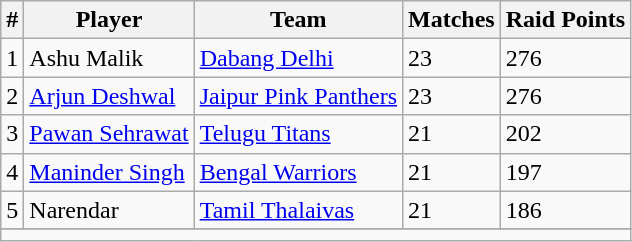<table class="wikitable" style="text- align: center;">
<tr>
<th>#</th>
<th>Player</th>
<th>Team</th>
<th>Matches</th>
<th>Raid Points</th>
</tr>
<tr>
<td>1</td>
<td style="text-align left"> Ashu Malik</td>
<td><a href='#'>Dabang Delhi</a></td>
<td>23</td>
<td>276</td>
</tr>
<tr>
<td>2</td>
<td style="text-align left"> <a href='#'>Arjun Deshwal</a></td>
<td><a href='#'>Jaipur Pink Panthers</a></td>
<td>23</td>
<td>276</td>
</tr>
<tr>
<td>3</td>
<td style="text-align left"> <a href='#'>Pawan Sehrawat</a></td>
<td><a href='#'>Telugu Titans</a></td>
<td>21</td>
<td>202</td>
</tr>
<tr>
<td>4</td>
<td style="text-align left"> <a href='#'>Maninder Singh</a></td>
<td><a href='#'>Bengal Warriors</a></td>
<td>21</td>
<td>197</td>
</tr>
<tr>
<td>5</td>
<td style="text-align left"> Narendar</td>
<td><a href='#'>Tamil Thalaivas</a></td>
<td>21</td>
<td>186</td>
</tr>
<tr>
</tr>
<tr class=sortbottom>
<td colspan=5></td>
</tr>
</table>
